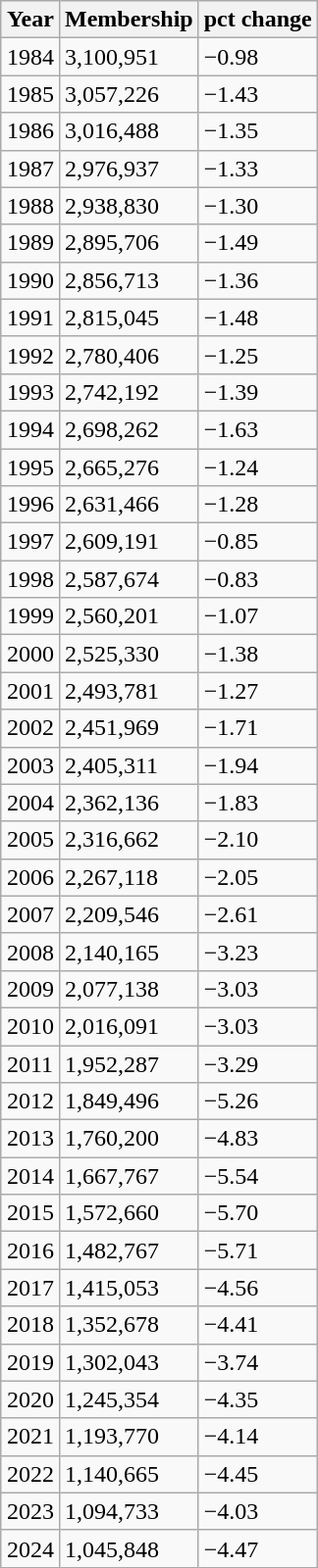<table class="wikitable" style="margin:auto auto auto auto; front-size:95%; float:right;">
<tr>
<th>Year</th>
<th>Membership</th>
<th>pct change</th>
</tr>
<tr>
<td>1984</td>
<td>3,100,951</td>
<td>−0.98</td>
</tr>
<tr>
<td>1985</td>
<td>3,057,226</td>
<td>−1.43</td>
</tr>
<tr>
<td>1986</td>
<td>3,016,488</td>
<td>−1.35</td>
</tr>
<tr>
<td>1987</td>
<td>2,976,937</td>
<td>−1.33</td>
</tr>
<tr>
<td>1988</td>
<td>2,938,830</td>
<td>−1.30</td>
</tr>
<tr>
<td>1989</td>
<td>2,895,706</td>
<td>−1.49</td>
</tr>
<tr>
<td>1990</td>
<td>2,856,713</td>
<td>−1.36</td>
</tr>
<tr>
<td>1991</td>
<td>2,815,045</td>
<td>−1.48</td>
</tr>
<tr>
<td>1992</td>
<td>2,780,406</td>
<td>−1.25</td>
</tr>
<tr>
<td>1993</td>
<td>2,742,192</td>
<td>−1.39</td>
</tr>
<tr>
<td>1994</td>
<td>2,698,262</td>
<td>−1.63</td>
</tr>
<tr>
<td>1995</td>
<td>2,665,276</td>
<td>−1.24</td>
</tr>
<tr>
<td>1996</td>
<td>2,631,466</td>
<td>−1.28</td>
</tr>
<tr>
<td>1997</td>
<td>2,609,191</td>
<td>−0.85</td>
</tr>
<tr>
<td>1998</td>
<td>2,587,674</td>
<td>−0.83</td>
</tr>
<tr>
<td>1999</td>
<td>2,560,201</td>
<td>−1.07</td>
</tr>
<tr>
<td>2000</td>
<td>2,525,330</td>
<td>−1.38</td>
</tr>
<tr>
<td>2001</td>
<td>2,493,781</td>
<td>−1.27</td>
</tr>
<tr>
<td>2002</td>
<td>2,451,969</td>
<td>−1.71</td>
</tr>
<tr>
<td>2003</td>
<td>2,405,311</td>
<td>−1.94</td>
</tr>
<tr>
<td>2004</td>
<td>2,362,136</td>
<td>−1.83</td>
</tr>
<tr>
<td>2005</td>
<td>2,316,662</td>
<td>−2.10</td>
</tr>
<tr>
<td>2006</td>
<td>2,267,118</td>
<td>−2.05</td>
</tr>
<tr>
<td>2007</td>
<td>2,209,546</td>
<td>−2.61</td>
</tr>
<tr>
<td>2008</td>
<td>2,140,165</td>
<td>−3.23</td>
</tr>
<tr>
<td>2009</td>
<td>2,077,138</td>
<td>−3.03</td>
</tr>
<tr>
<td>2010</td>
<td>2,016,091</td>
<td>−3.03</td>
</tr>
<tr>
<td>2011</td>
<td>1,952,287</td>
<td>−3.29</td>
</tr>
<tr>
<td>2012</td>
<td>1,849,496</td>
<td>−5.26</td>
</tr>
<tr>
<td>2013</td>
<td>1,760,200</td>
<td>−4.83</td>
</tr>
<tr>
<td>2014</td>
<td>1,667,767</td>
<td>−5.54</td>
</tr>
<tr>
<td>2015</td>
<td>1,572,660</td>
<td>−5.70</td>
</tr>
<tr>
<td>2016</td>
<td>1,482,767</td>
<td>−5.71</td>
</tr>
<tr>
<td>2017</td>
<td>1,415,053</td>
<td>−4.56</td>
</tr>
<tr>
<td>2018</td>
<td>1,352,678</td>
<td>−4.41</td>
</tr>
<tr>
<td>2019</td>
<td>1,302,043</td>
<td>−3.74</td>
</tr>
<tr>
<td>2020</td>
<td>1,245,354</td>
<td>−4.35</td>
</tr>
<tr>
<td>2021</td>
<td>1,193,770</td>
<td>−4.14</td>
</tr>
<tr>
<td>2022</td>
<td>1,140,665</td>
<td>−4.45</td>
</tr>
<tr>
<td>2023</td>
<td>1,094,733</td>
<td>−4.03</td>
</tr>
<tr>
<td>2024</td>
<td>1,045,848</td>
<td>−4.47</td>
</tr>
</table>
